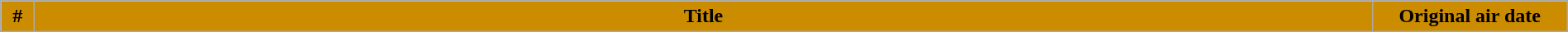<table class="wikitable plainrowheaders" style="width:100%; margin:auto; background:#FFFFFF;">
<tr>
<th style="background-color:#CC8C00;" width="20">#</th>
<th style="background-color:#CC8C00;">Title</th>
<th style="background-color:#CC8C00;" width="150">Original air date<br>







</th>
</tr>
</table>
